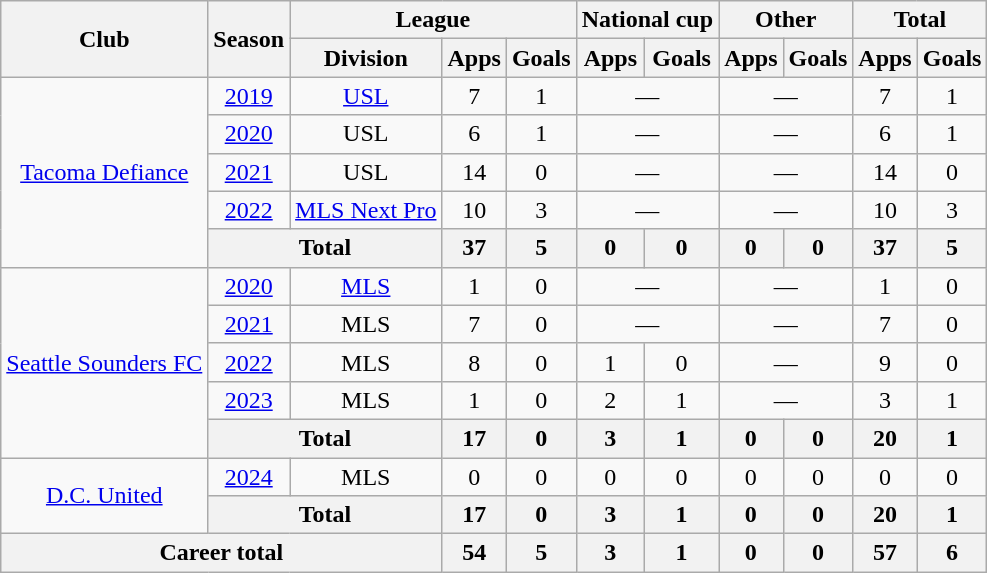<table class="wikitable" style="text-align:center">
<tr>
<th rowspan="2">Club</th>
<th rowspan="2">Season</th>
<th colspan="3">League</th>
<th colspan="2">National cup</th>
<th colspan="2">Other</th>
<th colspan="2">Total</th>
</tr>
<tr>
<th>Division</th>
<th>Apps</th>
<th>Goals</th>
<th>Apps</th>
<th>Goals</th>
<th>Apps</th>
<th>Goals</th>
<th>Apps</th>
<th>Goals</th>
</tr>
<tr>
<td rowspan="5"><a href='#'>Tacoma Defiance</a></td>
<td><a href='#'>2019</a></td>
<td><a href='#'>USL</a></td>
<td>7</td>
<td>1</td>
<td colspan="2">—</td>
<td colspan="2">—</td>
<td>7</td>
<td>1</td>
</tr>
<tr>
<td><a href='#'>2020</a></td>
<td>USL</td>
<td>6</td>
<td>1</td>
<td colspan="2">—</td>
<td colspan="2">—</td>
<td>6</td>
<td>1</td>
</tr>
<tr>
<td><a href='#'>2021</a></td>
<td>USL</td>
<td>14</td>
<td>0</td>
<td colspan="2">—</td>
<td colspan="2">—</td>
<td>14</td>
<td>0</td>
</tr>
<tr>
<td><a href='#'>2022</a></td>
<td><a href='#'>MLS Next Pro</a></td>
<td>10</td>
<td>3</td>
<td colspan="2">—</td>
<td colspan="2">—</td>
<td>10</td>
<td>3</td>
</tr>
<tr>
<th colspan="2">Total</th>
<th>37</th>
<th>5</th>
<th>0</th>
<th>0</th>
<th>0</th>
<th>0</th>
<th>37</th>
<th>5</th>
</tr>
<tr>
<td rowspan="5"><a href='#'>Seattle Sounders FC</a></td>
<td><a href='#'>2020</a></td>
<td><a href='#'>MLS</a></td>
<td>1</td>
<td>0</td>
<td colspan="2">—</td>
<td colspan="2">—</td>
<td>1</td>
<td>0</td>
</tr>
<tr>
<td><a href='#'>2021</a></td>
<td>MLS</td>
<td>7</td>
<td>0</td>
<td colspan="2">—</td>
<td colspan="2">—</td>
<td>7</td>
<td>0</td>
</tr>
<tr>
<td><a href='#'>2022</a></td>
<td>MLS</td>
<td>8</td>
<td>0</td>
<td>1</td>
<td>0</td>
<td colspan="2">—</td>
<td>9</td>
<td>0</td>
</tr>
<tr>
<td><a href='#'>2023</a></td>
<td>MLS</td>
<td>1</td>
<td>0</td>
<td>2</td>
<td>1</td>
<td colspan="2">—</td>
<td>3</td>
<td>1</td>
</tr>
<tr>
<th colspan="2">Total</th>
<th>17</th>
<th>0</th>
<th>3</th>
<th>1</th>
<th>0</th>
<th>0</th>
<th>20</th>
<th>1</th>
</tr>
<tr>
<td rowspan="2"><a href='#'>D.C. United</a></td>
<td><a href='#'>2024</a></td>
<td>MLS</td>
<td>0</td>
<td>0</td>
<td>0</td>
<td>0</td>
<td>0</td>
<td>0</td>
<td>0</td>
<td>0</td>
</tr>
<tr>
<th colspan="2">Total</th>
<th>17</th>
<th>0</th>
<th>3</th>
<th>1</th>
<th>0</th>
<th>0</th>
<th>20</th>
<th>1</th>
</tr>
<tr>
<th colspan="3">Career total</th>
<th>54</th>
<th>5</th>
<th>3</th>
<th>1</th>
<th>0</th>
<th>0</th>
<th>57</th>
<th>6</th>
</tr>
</table>
